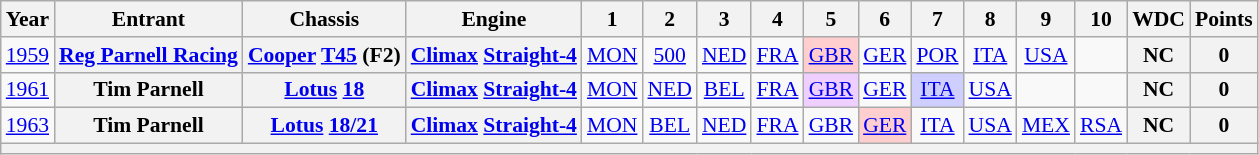<table class="wikitable" style="text-align:center; font-size:90%">
<tr>
<th>Year</th>
<th>Entrant</th>
<th>Chassis</th>
<th>Engine</th>
<th>1</th>
<th>2</th>
<th>3</th>
<th>4</th>
<th>5</th>
<th>6</th>
<th>7</th>
<th>8</th>
<th>9</th>
<th>10</th>
<th>WDC</th>
<th>Points</th>
</tr>
<tr>
<td><a href='#'>1959</a></td>
<th><a href='#'>Reg Parnell Racing</a></th>
<th><a href='#'>Cooper</a> <a href='#'>T45</a> (F2)</th>
<th><a href='#'>Climax</a> <a href='#'>Straight-4</a></th>
<td><a href='#'>MON</a></td>
<td><a href='#'>500</a></td>
<td><a href='#'>NED</a></td>
<td><a href='#'>FRA</a></td>
<td style="background:#FFCFCF;"><a href='#'>GBR</a><br></td>
<td><a href='#'>GER</a></td>
<td><a href='#'>POR</a></td>
<td><a href='#'>ITA</a></td>
<td><a href='#'>USA</a></td>
<td></td>
<th>NC</th>
<th>0</th>
</tr>
<tr>
<td><a href='#'>1961</a></td>
<th>Tim Parnell</th>
<th><a href='#'>Lotus</a> <a href='#'>18</a></th>
<th><a href='#'>Climax</a> <a href='#'>Straight-4</a></th>
<td><a href='#'>MON</a></td>
<td><a href='#'>NED</a></td>
<td><a href='#'>BEL</a></td>
<td><a href='#'>FRA</a></td>
<td style="background:#EFCFFF;"><a href='#'>GBR</a><br></td>
<td><a href='#'>GER</a></td>
<td style="background:#CFCFFF;"><a href='#'>ITA</a><br></td>
<td><a href='#'>USA</a></td>
<td></td>
<td></td>
<th>NC</th>
<th>0</th>
</tr>
<tr>
<td><a href='#'>1963</a></td>
<th>Tim Parnell</th>
<th><a href='#'>Lotus</a> <a href='#'>18/21</a></th>
<th><a href='#'>Climax</a> <a href='#'>Straight-4</a></th>
<td><a href='#'>MON</a></td>
<td><a href='#'>BEL</a></td>
<td><a href='#'>NED</a></td>
<td><a href='#'>FRA</a></td>
<td><a href='#'>GBR</a></td>
<td style="background:#FFCFCF;"><a href='#'>GER</a><br></td>
<td><a href='#'>ITA</a></td>
<td><a href='#'>USA</a></td>
<td><a href='#'>MEX</a></td>
<td><a href='#'>RSA</a></td>
<th>NC</th>
<th>0</th>
</tr>
<tr>
<th colspan="16"></th>
</tr>
</table>
